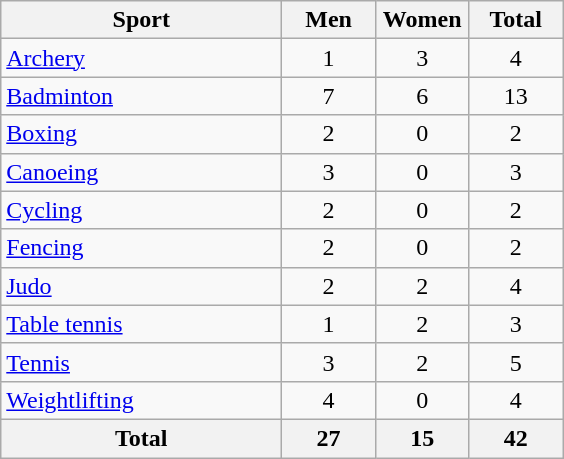<table class="wikitable sortable" style="text-align:center;">
<tr>
<th width=180>Sport</th>
<th width=55>Men</th>
<th width=55>Women</th>
<th width=55>Total</th>
</tr>
<tr>
<td align=left><a href='#'>Archery</a></td>
<td>1</td>
<td>3</td>
<td>4</td>
</tr>
<tr>
<td align=left><a href='#'>Badminton</a></td>
<td>7</td>
<td>6</td>
<td>13</td>
</tr>
<tr>
<td align=left><a href='#'>Boxing</a></td>
<td>2</td>
<td>0</td>
<td>2</td>
</tr>
<tr>
<td align=left><a href='#'>Canoeing</a></td>
<td>3</td>
<td>0</td>
<td>3</td>
</tr>
<tr>
<td align=left><a href='#'>Cycling</a></td>
<td>2</td>
<td>0</td>
<td>2</td>
</tr>
<tr>
<td align=left><a href='#'>Fencing</a></td>
<td>2</td>
<td>0</td>
<td>2</td>
</tr>
<tr>
<td align=left><a href='#'>Judo</a></td>
<td>2</td>
<td>2</td>
<td>4</td>
</tr>
<tr>
<td align=left><a href='#'>Table tennis</a></td>
<td>1</td>
<td>2</td>
<td>3</td>
</tr>
<tr>
<td align=left><a href='#'>Tennis</a></td>
<td>3</td>
<td>2</td>
<td>5</td>
</tr>
<tr>
<td align=left><a href='#'>Weightlifting</a></td>
<td>4</td>
<td>0</td>
<td>4</td>
</tr>
<tr>
<th>Total</th>
<th>27</th>
<th>15</th>
<th>42</th>
</tr>
</table>
